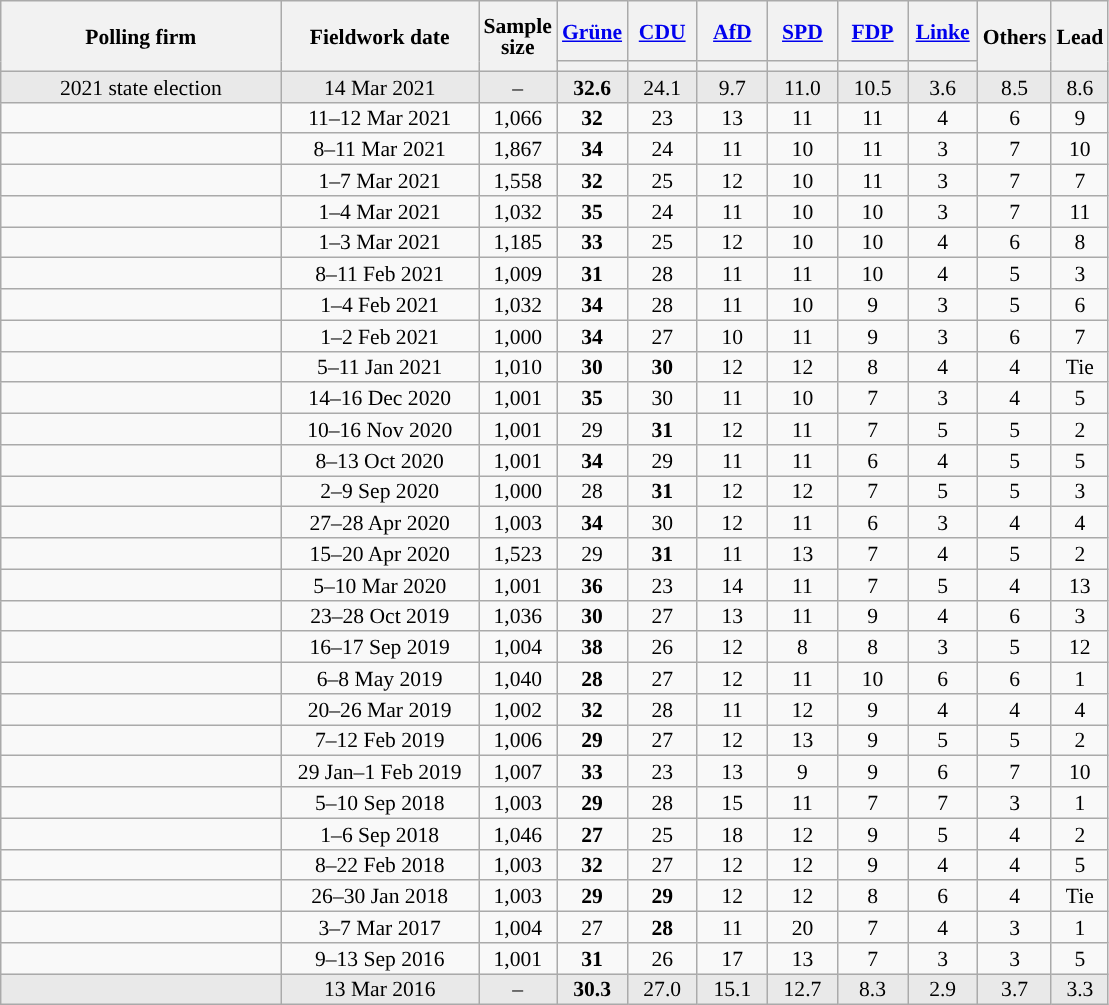<table class="wikitable sortable" style="text-align:center;font-size:90%;line-height:14px;">
<tr style="height:40px;">
<th style="width:180px;" rowspan="2">Polling firm</th>
<th style="width:125px;" rowspan="2">Fieldwork date</th>
<th style="width:35px;" rowspan="2">Sample<br>size</th>
<th class="unsortable" style="width:40px;"><a href='#'>Grüne</a></th>
<th class="unsortable" style="width:40px;"><a href='#'>CDU</a></th>
<th class="unsortable" style="width:40px;"><a href='#'>AfD</a></th>
<th class="unsortable" style="width:40px;"><a href='#'>SPD</a></th>
<th class="unsortable" style="width:40px;"><a href='#'>FDP</a></th>
<th class="unsortable" style="width:40px;"><a href='#'>Linke</a></th>
<th class="unsortable" style="width:40px;" rowspan="2">Others</th>
<th style="width:30px;" rowspan="2">Lead</th>
</tr>
<tr>
<th style="background:"></th>
<th style="background:"></th>
<th style="background:"></th>
<th style="background:"></th>
<th style="background:"></th>
<th style="background:"></th>
</tr>
<tr style="background:#E9E9E9;">
<td>2021 state election</td>
<td data-sort-value="2021-03-14">14 Mar 2021</td>
<td>–</td>
<td><strong>32.6</strong></td>
<td>24.1</td>
<td>9.7</td>
<td>11.0</td>
<td>10.5</td>
<td>3.6</td>
<td>8.5</td>
<td style="background:">8.6</td>
</tr>
<tr>
<td></td>
<td data-sort-value="2021-03-12">11–12 Mar 2021</td>
<td>1,066</td>
<td><strong>32</strong></td>
<td>23</td>
<td>13</td>
<td>11</td>
<td>11</td>
<td>4</td>
<td>6</td>
<td style="background:">9</td>
</tr>
<tr>
<td></td>
<td data-sort-value="2021-03-11">8–11 Mar 2021</td>
<td>1,867</td>
<td><strong>34</strong></td>
<td>24</td>
<td>11</td>
<td>10</td>
<td>11</td>
<td>3</td>
<td>7</td>
<td style="background:">10</td>
</tr>
<tr>
<td></td>
<td data-sort-value="2021-03-10">1–7 Mar 2021</td>
<td>1,558</td>
<td><strong>32</strong></td>
<td>25</td>
<td>12</td>
<td>10</td>
<td>11</td>
<td>3</td>
<td>7</td>
<td style="background:">7</td>
</tr>
<tr>
<td></td>
<td data-sort-value="2021-03-05">1–4 Mar 2021</td>
<td>1,032</td>
<td><strong>35</strong></td>
<td>24</td>
<td>11</td>
<td>10</td>
<td>10</td>
<td>3</td>
<td>7</td>
<td style="background:">11</td>
</tr>
<tr>
<td></td>
<td data-sort-value="2021-03-04">1–3 Mar 2021</td>
<td>1,185</td>
<td><strong>33</strong></td>
<td>25</td>
<td>12</td>
<td>10</td>
<td>10</td>
<td>4</td>
<td>6</td>
<td style="background:">8</td>
</tr>
<tr>
<td></td>
<td data-sort-value="2021-02-13">8–11 Feb 2021</td>
<td>1,009</td>
<td><strong>31</strong></td>
<td>28</td>
<td>11</td>
<td>11</td>
<td>10</td>
<td>4</td>
<td>5</td>
<td style="background:">3</td>
</tr>
<tr>
<td></td>
<td data-sort-value="2021-02-05">1–4 Feb 2021</td>
<td>1,032</td>
<td><strong>34</strong></td>
<td>28</td>
<td>11</td>
<td>10</td>
<td>9</td>
<td>3</td>
<td>5</td>
<td style="background:">6</td>
</tr>
<tr>
<td></td>
<td data-sort-value="2020-02-02">1–2 Feb 2021</td>
<td>1,000</td>
<td><strong>34</strong></td>
<td>27</td>
<td>10</td>
<td>11</td>
<td>9</td>
<td>3</td>
<td>6</td>
<td style="background:">7</td>
</tr>
<tr>
<td></td>
<td>5–11 Jan 2021</td>
<td>1,010</td>
<td><strong>30</strong></td>
<td><strong>30</strong></td>
<td>12</td>
<td>12</td>
<td>8</td>
<td>4</td>
<td>4</td>
<td>Tie</td>
</tr>
<tr>
<td></td>
<td data-sort-value="2020-12-17">14–16 Dec 2020</td>
<td>1,001</td>
<td><strong>35</strong></td>
<td>30</td>
<td>11</td>
<td>10</td>
<td>7</td>
<td>3</td>
<td>4</td>
<td style="background:">5</td>
</tr>
<tr>
<td></td>
<td data-sort-value="2020-11-19">10–16 Nov 2020</td>
<td>1,001</td>
<td>29</td>
<td><strong>31</strong></td>
<td>12</td>
<td>11</td>
<td>7</td>
<td>5</td>
<td>5</td>
<td style="background:">2</td>
</tr>
<tr>
<td></td>
<td data-sort-value="2020-10-15">8–13 Oct 2020</td>
<td>1,001</td>
<td><strong>34</strong></td>
<td>29</td>
<td>11</td>
<td>11</td>
<td>6</td>
<td>4</td>
<td>5</td>
<td style="background:">5</td>
</tr>
<tr>
<td></td>
<td data-sort-value="2020-09-10">2–9 Sep 2020</td>
<td>1,000</td>
<td>28</td>
<td><strong>31</strong></td>
<td>12</td>
<td>12</td>
<td>7</td>
<td>5</td>
<td>5</td>
<td style="background:">3</td>
</tr>
<tr>
<td></td>
<td data-sort-value="2020-04-30">27–28 Apr 2020</td>
<td>1,003</td>
<td><strong>34</strong></td>
<td>30</td>
<td>12</td>
<td>11</td>
<td>6</td>
<td>3</td>
<td>4</td>
<td style="background:">4</td>
</tr>
<tr>
<td></td>
<td data-sort-value="2020-04-22">15–20 Apr 2020</td>
<td>1,523</td>
<td>29</td>
<td><strong>31</strong></td>
<td>11</td>
<td>13</td>
<td>7</td>
<td>4</td>
<td>5</td>
<td style="background:">2</td>
</tr>
<tr>
<td></td>
<td data-sort-value="2020-03-12">5–10 Mar 2020</td>
<td>1,001</td>
<td><strong>36</strong></td>
<td>23</td>
<td>14</td>
<td>11</td>
<td>7</td>
<td>5</td>
<td>4</td>
<td style="background:">13</td>
</tr>
<tr>
<td></td>
<td data-sort-value="2019-10-30">23–28 Oct 2019</td>
<td>1,036</td>
<td><strong>30</strong></td>
<td>27</td>
<td>13</td>
<td>11</td>
<td>9</td>
<td>4</td>
<td>6</td>
<td style="background:">3</td>
</tr>
<tr>
<td></td>
<td data-sort-value="2019-09-19">16–17 Sep 2019</td>
<td>1,004</td>
<td><strong>38</strong></td>
<td>26</td>
<td>12</td>
<td>8</td>
<td>8</td>
<td>3</td>
<td>5</td>
<td style="background:">12</td>
</tr>
<tr>
<td></td>
<td data-sort-value="2019-05-10">6–8 May 2019</td>
<td>1,040</td>
<td><strong>28</strong></td>
<td>27</td>
<td>12</td>
<td>11</td>
<td>10</td>
<td>6</td>
<td>6</td>
<td style="background:">1</td>
</tr>
<tr>
<td></td>
<td data-sort-value="2019-03-28">20–26 Mar 2019</td>
<td>1,002</td>
<td><strong>32</strong></td>
<td>28</td>
<td>11</td>
<td>12</td>
<td>9</td>
<td>4</td>
<td>4</td>
<td style="background:">4</td>
</tr>
<tr>
<td></td>
<td data-sort-value="2019-02-15">7–12 Feb 2019</td>
<td>1,006</td>
<td><strong>29</strong></td>
<td>27</td>
<td>12</td>
<td>13</td>
<td>9</td>
<td>5</td>
<td>5</td>
<td style="background:">2</td>
</tr>
<tr>
<td></td>
<td data-sort-value="2019-02-04">29 Jan–1 Feb 2019</td>
<td>1,007</td>
<td><strong>33</strong></td>
<td>23</td>
<td>13</td>
<td>9</td>
<td>9</td>
<td>6</td>
<td>7</td>
<td style="background:">10</td>
</tr>
<tr>
<td></td>
<td data-sort-value="2018-09-12">5–10 Sep 2018</td>
<td>1,003</td>
<td><strong>29</strong></td>
<td>28</td>
<td>15</td>
<td>11</td>
<td>7</td>
<td>7</td>
<td>3</td>
<td style="background:">1</td>
</tr>
<tr>
<td></td>
<td data-sort-value="2018-09-12">1–6 Sep 2018</td>
<td>1,046</td>
<td><strong>27</strong></td>
<td>25</td>
<td>18</td>
<td>12</td>
<td>9</td>
<td>5</td>
<td>4</td>
<td style="background:">2</td>
</tr>
<tr>
<td></td>
<td data-sort-value="2018-02-25">8–22 Feb 2018</td>
<td>1,003</td>
<td><strong>32</strong></td>
<td>27</td>
<td>12</td>
<td>12</td>
<td>9</td>
<td>4</td>
<td>4</td>
<td style="background:">5</td>
</tr>
<tr>
<td></td>
<td data-sort-value="2018-01-31">26–30 Jan 2018</td>
<td>1,003</td>
<td><strong>29</strong></td>
<td><strong>29</strong></td>
<td>12</td>
<td>12</td>
<td>8</td>
<td>6</td>
<td>4</td>
<td data-sort-value="0">Tie</td>
</tr>
<tr>
<td></td>
<td data-sort-value="2017-03-09">3–7 Mar 2017</td>
<td>1,004</td>
<td>27</td>
<td><strong>28</strong></td>
<td>11</td>
<td>20</td>
<td>7</td>
<td>4</td>
<td>3</td>
<td style="background:">1</td>
</tr>
<tr>
<td></td>
<td data-sort-value="2016-09-15">9–13 Sep 2016</td>
<td>1,001</td>
<td><strong>31</strong></td>
<td>26</td>
<td>17</td>
<td>13</td>
<td>7</td>
<td>3</td>
<td>3</td>
<td style="background:">5</td>
</tr>
<tr style="background:#E9E9E9;">
<td></td>
<td data-sort-value="2016-03-13">13 Mar 2016</td>
<td>–</td>
<td><strong>30.3</strong></td>
<td>27.0</td>
<td>15.1</td>
<td>12.7</td>
<td>8.3</td>
<td>2.9</td>
<td>3.7</td>
<td style="background:">3.3</td>
</tr>
</table>
